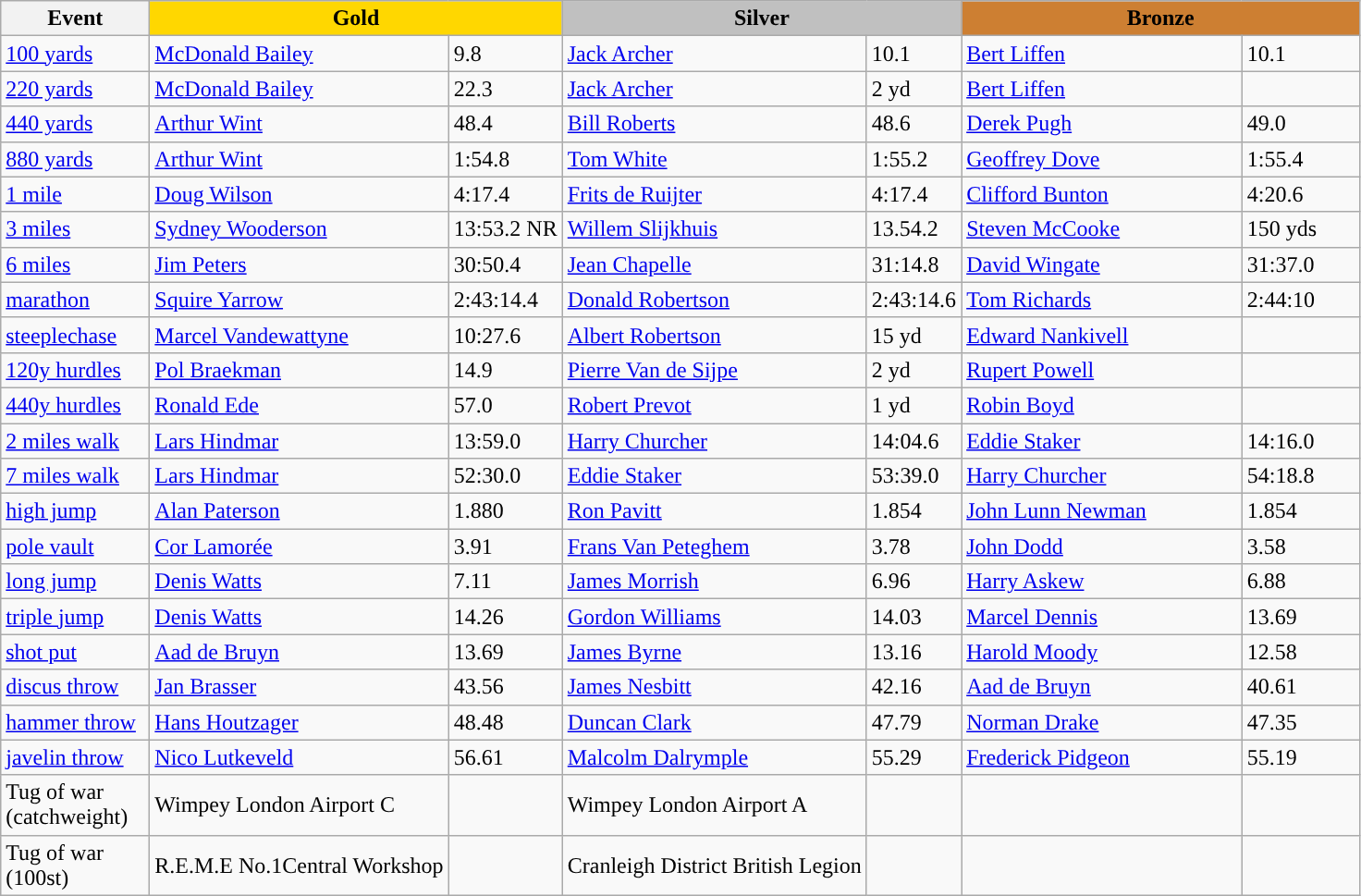<table class="wikitable" style="text-align:left">
<tr>
<th width=100>Event</th>
<th colspan="2" width="280" style="background:gold;">Gold</th>
<th colspan="2" width="280" style="background:silver;">Silver</th>
<th colspan="2" width="280" style="background:#CD7F32;">Bronze</th>
</tr>
<tr>
<td><a href='#'>100 yards</a></td>
<td> <a href='#'>McDonald Bailey</a></td>
<td>9.8</td>
<td><a href='#'>Jack Archer</a></td>
<td>10.1</td>
<td><a href='#'>Bert Liffen</a></td>
<td>10.1</td>
</tr>
<tr>
<td><a href='#'>220 yards</a></td>
<td> <a href='#'>McDonald Bailey</a></td>
<td>22.3</td>
<td><a href='#'>Jack Archer</a></td>
<td>2 yd</td>
<td><a href='#'>Bert Liffen</a></td>
<td></td>
</tr>
<tr>
<td><a href='#'>440 yards</a></td>
<td>	<a href='#'>Arthur Wint</a></td>
<td>48.4</td>
<td><a href='#'>Bill Roberts</a></td>
<td>48.6</td>
<td><a href='#'>Derek Pugh</a></td>
<td>49.0</td>
</tr>
<tr>
<td><a href='#'>880 yards</a></td>
<td> <a href='#'>Arthur Wint</a></td>
<td>1:54.8</td>
<td><a href='#'>Tom White</a></td>
<td>1:55.2</td>
<td><a href='#'>Geoffrey Dove</a></td>
<td>1:55.4</td>
</tr>
<tr>
<td><a href='#'>1 mile</a></td>
<td><a href='#'>Doug Wilson</a></td>
<td>4:17.4</td>
<td> <a href='#'>Frits de Ruijter</a></td>
<td>4:17.4</td>
<td><a href='#'>Clifford Bunton</a></td>
<td>4:20.6</td>
</tr>
<tr>
<td><a href='#'>3 miles</a></td>
<td><a href='#'>Sydney Wooderson</a></td>
<td>13:53.2 NR</td>
<td> <a href='#'>Willem Slijkhuis</a></td>
<td>13.54.2</td>
<td> <a href='#'>Steven McCooke</a></td>
<td>150 yds</td>
</tr>
<tr>
<td><a href='#'>6 miles</a></td>
<td><a href='#'>Jim Peters</a></td>
<td>30:50.4</td>
<td> <a href='#'>Jean Chapelle</a></td>
<td>31:14.8</td>
<td><a href='#'>David Wingate</a></td>
<td>31:37.0</td>
</tr>
<tr>
<td><a href='#'>marathon</a></td>
<td><a href='#'>Squire Yarrow</a></td>
<td>2:43:14.4</td>
<td> <a href='#'>Donald Robertson</a></td>
<td>2:43:14.6</td>
<td> <a href='#'>Tom Richards</a></td>
<td>2:44:10</td>
</tr>
<tr>
<td><a href='#'>steeplechase</a></td>
<td> <a href='#'>Marcel Vandewattyne</a></td>
<td>10:27.6</td>
<td><a href='#'>Albert Robertson</a></td>
<td>15 yd</td>
<td><a href='#'>Edward Nankivell</a></td>
<td></td>
</tr>
<tr>
<td><a href='#'>120y hurdles</a></td>
<td> <a href='#'>Pol Braekman</a></td>
<td>14.9</td>
<td> <a href='#'>Pierre Van de Sijpe</a></td>
<td>2 yd</td>
<td><a href='#'>Rupert Powell</a></td>
<td></td>
</tr>
<tr>
<td><a href='#'>440y hurdles</a></td>
<td><a href='#'>Ronald Ede</a></td>
<td>57.0</td>
<td> <a href='#'>Robert Prevot</a></td>
<td>1 yd</td>
<td><a href='#'>Robin Boyd</a></td>
<td></td>
</tr>
<tr>
<td><a href='#'>2 miles walk</a></td>
<td> <a href='#'>Lars Hindmar</a></td>
<td>13:59.0</td>
<td><a href='#'>Harry Churcher</a></td>
<td>14:04.6</td>
<td><a href='#'>Eddie Staker</a></td>
<td>14:16.0</td>
</tr>
<tr>
<td><a href='#'>7 miles walk</a></td>
<td> <a href='#'>Lars Hindmar</a></td>
<td>52:30.0</td>
<td><a href='#'>Eddie Staker</a></td>
<td>53:39.0</td>
<td><a href='#'>Harry Churcher</a></td>
<td>54:18.8</td>
</tr>
<tr>
<td><a href='#'>high jump</a></td>
<td> <a href='#'>Alan Paterson</a></td>
<td>1.880</td>
<td><a href='#'>Ron Pavitt</a></td>
<td>1.854</td>
<td><a href='#'>John Lunn Newman</a></td>
<td>1.854</td>
</tr>
<tr>
<td><a href='#'>pole vault</a></td>
<td> <a href='#'>Cor Lamorée</a></td>
<td>3.91</td>
<td> <a href='#'>Frans Van Peteghem</a></td>
<td>3.78</td>
<td><a href='#'>John Dodd</a></td>
<td>3.58</td>
</tr>
<tr>
<td><a href='#'>long jump</a></td>
<td><a href='#'>Denis <!--middle name initials C. V.--> Watts</a></td>
<td>7.11</td>
<td><a href='#'>James Morrish</a></td>
<td>6.96</td>
<td><a href='#'>Harry Askew</a></td>
<td>6.88</td>
</tr>
<tr>
<td><a href='#'>triple jump</a></td>
<td><a href='#'>Denis <!--middle name initials C. V.--> Watts</a></td>
<td>14.26</td>
<td><a href='#'>Gordon Williams</a></td>
<td>14.03</td>
<td> <a href='#'>Marcel Dennis</a></td>
<td>13.69</td>
</tr>
<tr>
<td><a href='#'>shot put</a></td>
<td> <a href='#'>Aad de Bruyn</a></td>
<td>13.69</td>
<td> <a href='#'>James Byrne</a></td>
<td>13.16</td>
<td><a href='#'>Harold Moody</a></td>
<td>12.58</td>
</tr>
<tr>
<td><a href='#'>discus throw</a></td>
<td> <a href='#'>Jan Brasser</a></td>
<td>43.56</td>
<td> <a href='#'>James Nesbitt</a></td>
<td>42.16</td>
<td> <a href='#'>Aad de Bruyn</a></td>
<td>40.61</td>
</tr>
<tr>
<td><a href='#'>hammer throw</a></td>
<td> <a href='#'>Hans Houtzager</a></td>
<td>48.48</td>
<td> <a href='#'>Duncan Clark</a></td>
<td>47.79</td>
<td><a href='#'>Norman Drake</a></td>
<td>47.35</td>
</tr>
<tr>
<td><a href='#'>javelin throw</a></td>
<td> <a href='#'>Nico Lutkeveld</a></td>
<td>56.61</td>
<td><a href='#'>Malcolm Dalrymple</a></td>
<td>55.29</td>
<td><a href='#'>Frederick Pidgeon</a></td>
<td>55.19</td>
</tr>
<tr>
<td>Tug of war (catchweight)</td>
<td>Wimpey London Airport C</td>
<td></td>
<td>Wimpey London Airport A</td>
<td></td>
<td></td>
<td></td>
</tr>
<tr>
<td>Tug of war (100st)</td>
<td>R.E.M.E No.1Central Workshop</td>
<td></td>
<td>Cranleigh District British Legion</td>
<td></td>
<td></td>
<td></td>
</tr>
</table>
